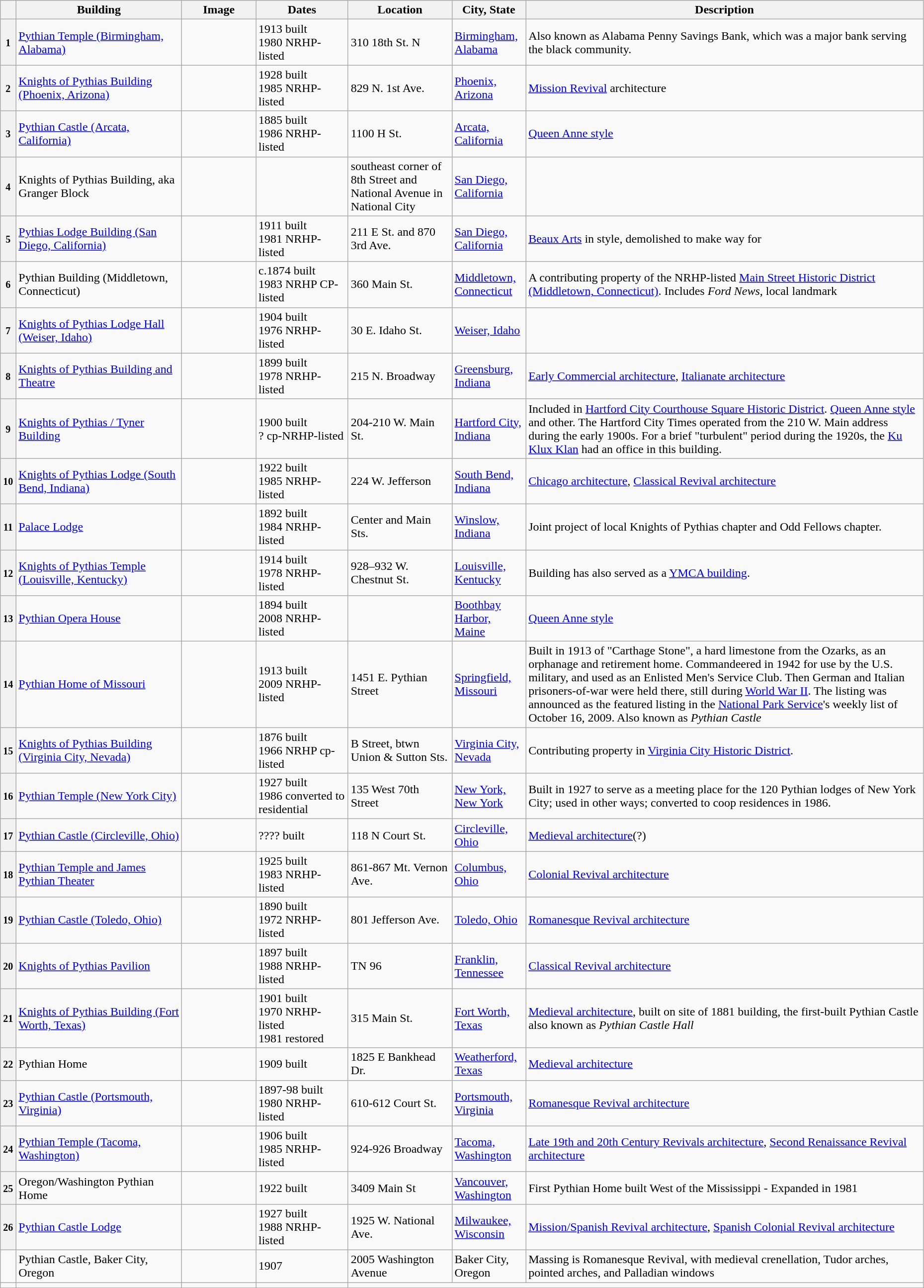<table class="wikitable sortable" style="width:98%">
<tr>
<th></th>
<th width = 18%><strong>Building</strong></th>
<th width = 8% class="unsortable"><strong>Image</strong></th>
<th width = 10%><strong>Dates</strong></th>
<th><strong>Location</strong></th>
<th width = 8%><strong>City, State</strong></th>
<th class="unsortable"><strong>Description</strong></th>
</tr>
<tr ->
<th><small>1</small></th>
<td><a href='#'>Pythian Temple (Birmingham, Alabama)</a></td>
<td></td>
<td>1913 built<br>1980 NRHP-listed</td>
<td>310 18th St. N<br><small></small></td>
<td><a href='#'>Birmingham, Alabama</a></td>
<td>Also known as Alabama Penny Savings Bank, which was a major bank serving the black community.</td>
</tr>
<tr ->
<th><small>2</small></th>
<td><a href='#'>Knights of Pythias Building (Phoenix, Arizona)</a></td>
<td></td>
<td>1928 built<br>1985 NRHP-listed</td>
<td>829 N. 1st Ave.<br><small></small></td>
<td><a href='#'>Phoenix, Arizona</a></td>
<td><a href='#'>Mission Revival</a> architecture</td>
</tr>
<tr ->
<th><small>3</small></th>
<td><a href='#'>Pythian Castle (Arcata, California)</a></td>
<td></td>
<td>1885 built<br>1986 NRHP-listed</td>
<td>1100 H St.<br><small></small></td>
<td><a href='#'>Arcata, California</a></td>
<td><a href='#'>Queen Anne style</a></td>
</tr>
<tr ->
<th><small>4</small></th>
<td>Knights of Pythias Building, aka Granger Block</td>
<td></td>
<td></td>
<td>southeast corner of 8th Street and National Avenue in National City<br></td>
<td><a href='#'>San Diego, California</a></td>
<td></td>
</tr>
<tr ->
<th><small>5</small></th>
<td><a href='#'>Pythias Lodge Building (San Diego, California)</a></td>
<td></td>
<td>1911 built<br>1981 NRHP-listed</td>
<td>211 E St. and 870 3rd Ave.<br><small></small></td>
<td><a href='#'>San Diego, California</a></td>
<td><a href='#'>Beaux Arts</a> in style, demolished to make way for</td>
</tr>
<tr ->
<th><small>6</small></th>
<td>Pythian Building (Middletown, Connecticut)</td>
<td></td>
<td>c.1874 built<br>1983 NRHP CP-listed</td>
<td>360 Main St.<br><small></small></td>
<td><a href='#'>Middletown, Connecticut</a></td>
<td>A contributing property of the NRHP-listed <a href='#'>Main Street Historic District (Middletown, Connecticut)</a>.  Includes <em>Ford News</em>, local landmark</td>
</tr>
<tr ->
<th><small>7</small></th>
<td><a href='#'>Knights of Pythias Lodge Hall (Weiser, Idaho)</a></td>
<td></td>
<td>1904 built<br>1976 NRHP-listed</td>
<td>30 E. Idaho St.<br><small></small></td>
<td><a href='#'>Weiser, Idaho</a></td>
<td></td>
</tr>
<tr ->
<th><small>8</small></th>
<td><a href='#'>Knights of Pythias Building and Theatre</a></td>
<td></td>
<td>1899 built<br>1978 NRHP-listed</td>
<td>215 N. Broadway<br><small></small></td>
<td><a href='#'>Greensburg, Indiana</a></td>
<td><a href='#'>Early Commercial architecture</a>, <a href='#'>Italianate architecture</a></td>
</tr>
<tr ->
<th><small>9</small></th>
<td><a href='#'>Knights of Pythias / Tyner Building</a></td>
<td></td>
<td>1900 built<br>? cp-NRHP-listed</td>
<td>204-210 W. Main St.</td>
<td><a href='#'>Hartford City, Indiana</a></td>
<td>Included in <a href='#'>Hartford City Courthouse Square Historic District</a>. <a href='#'>Queen Anne style</a> and other. The Hartford City Times operated from the 210 W. Main address during the early 1900s.  For a brief "turbulent" period during the 1920s, the <a href='#'>Ku Klux Klan</a> had an office in this building.</td>
</tr>
<tr ->
<th><small>10</small></th>
<td><a href='#'>Knights of Pythias Lodge (South Bend, Indiana)</a></td>
<td></td>
<td>1922 built<br>1985 NRHP-listed</td>
<td>224 W. Jefferson<br><small></small></td>
<td><a href='#'>South Bend, Indiana</a></td>
<td><a href='#'>Chicago architecture</a>, <a href='#'>Classical Revival architecture</a></td>
</tr>
<tr ->
<th><small>11</small></th>
<td><a href='#'>Palace Lodge</a></td>
<td></td>
<td>1892 built<br>1984 NRHP-listed</td>
<td>Center and Main Sts.<br><small></small></td>
<td><a href='#'>Winslow, Indiana</a></td>
<td>Joint project of local Knights of Pythias chapter and Odd Fellows chapter.</td>
</tr>
<tr>
<th><small>12</small></th>
<td><a href='#'>Knights of Pythias Temple (Louisville, Kentucky)</a></td>
<td></td>
<td>1914 built<br>1978 NRHP-listed</td>
<td>928–932 W. Chestnut St.<br><small></small></td>
<td><a href='#'>Louisville, Kentucky</a></td>
<td>Building has also served as a <a href='#'>YMCA building</a>.</td>
</tr>
<tr ->
<th><small>13</small></th>
<td><a href='#'>Pythian Opera House</a></td>
<td></td>
<td>1894 built<br>2008 NRHP-listed</td>
<td><br><small></small></td>
<td><a href='#'>Boothbay Harbor, Maine</a></td>
<td><a href='#'>Queen Anne style</a></td>
</tr>
<tr ->
<th><small>14</small></th>
<td><a href='#'>Pythian Home of Missouri</a></td>
<td></td>
<td>1913 built<br>2009 NRHP-listed</td>
<td>1451 E. Pythian Street<br><small></small></td>
<td><a href='#'>Springfield, Missouri</a></td>
<td>Built in 1913 of "Carthage Stone", a hard limestone from the Ozarks, as an orphanage and retirement home.  Commandeered in 1942 for use by the U.S. military, and used as an Enlisted Men's Service Club.  Then German and Italian prisoners-of-war were held there, still during <a href='#'>World War II</a>. The listing was announced as the featured listing in the <a href='#'>National Park Service</a>'s weekly list of October 16, 2009. Also known as <em>Pythian Castle</em></td>
</tr>
<tr ->
<th><small>15</small></th>
<td><a href='#'>Knights of Pythias Building (Virginia City, Nevada)</a></td>
<td></td>
<td>1876 built<br>1966 NRHP cp-listed</td>
<td>B Street, btwn Union & Sutton Sts.</td>
<td><a href='#'>Virginia City, Nevada</a></td>
<td>Contributing property in <a href='#'>Virginia City Historic District</a>.</td>
</tr>
<tr ->
<th><small>16</small></th>
<td><a href='#'>Pythian Temple (New York City)</a></td>
<td></td>
<td>1927 built<br>1986 converted to residential</td>
<td>135 West 70th Street</td>
<td><a href='#'>New York, New York</a></td>
<td>Built in 1927 to serve as a meeting place for the 120 Pythian lodges of New York City;  used in other ways; converted to coop residences in 1986.</td>
</tr>
<tr ->
<th><small>17</small></th>
<td><a href='#'>Pythian Castle (Circleville, Ohio)</a></td>
<td></td>
<td>???? built</td>
<td>118 N Court St.<br></td>
<td><a href='#'>Circleville, Ohio</a></td>
<td><a href='#'>Medieval architecture</a>(?)</td>
</tr>
<tr ->
<th><small>18</small></th>
<td><a href='#'>Pythian Temple and James Pythian Theater</a></td>
<td></td>
<td>1925 built<br>1983 NRHP-listed</td>
<td>861-867 Mt. Vernon Ave.<br><small></small></td>
<td><a href='#'>Columbus, Ohio</a></td>
<td><a href='#'>Colonial Revival architecture</a></td>
</tr>
<tr ->
<th><small>19</small></th>
<td><a href='#'>Pythian Castle (Toledo, Ohio)</a></td>
<td></td>
<td>1890 built<br>1972 NRHP-listed</td>
<td>801 Jefferson Ave.<br><small></small></td>
<td><a href='#'>Toledo, Ohio</a></td>
<td><a href='#'>Romanesque Revival architecture</a></td>
</tr>
<tr ->
<th><small>20</small></th>
<td><a href='#'>Knights of Pythias Pavilion</a></td>
<td></td>
<td>1897 built<br>1988 NRHP-listed</td>
<td>TN 96<br><small></small></td>
<td><a href='#'>Franklin, Tennessee</a></td>
<td><a href='#'>Classical Revival architecture</a></td>
</tr>
<tr ->
<th><small>21</small></th>
<td><a href='#'>Knights of Pythias Building (Fort Worth, Texas)</a></td>
<td></td>
<td>1901 built<br>1970 NRHP-listed<br>1981 restored</td>
<td>315 Main St.<br><small></small></td>
<td><a href='#'>Fort Worth, Texas</a></td>
<td><a href='#'>Medieval architecture</a>, built on site of 1881 building, the first-built Pythian Castle also known as <em>Pythian Castle Hall</em></td>
</tr>
<tr ->
<th><small>22</small></th>
<td>Pythian Home</td>
<td></td>
<td>1909 built </td>
<td>1825 E Bankhead Dr.<br><small></small></td>
<td><a href='#'>Weatherford, Texas</a></td>
<td><a href='#'>Medieval architecture</a></td>
</tr>
<tr ->
<th><small>23</small></th>
<td><a href='#'>Pythian Castle (Portsmouth, Virginia)</a></td>
<td></td>
<td>1897-98 built<br>1980 NRHP-listed</td>
<td>610-612 Court St.<br><small></small></td>
<td><a href='#'>Portsmouth, Virginia</a></td>
<td><a href='#'>Romanesque Revival architecture</a></td>
</tr>
<tr ->
<th><small>24</small></th>
<td><a href='#'>Pythian Temple (Tacoma, Washington)</a></td>
<td></td>
<td>1906 built<br>1985 NRHP-listed</td>
<td>924-926 Broadway<br><small></small></td>
<td><a href='#'>Tacoma, Washington</a></td>
<td><a href='#'>Late 19th and 20th Century Revivals architecture</a>, <a href='#'>Second Renaissance Revival architecture</a></td>
</tr>
<tr ->
<th><small>25</small></th>
<td>Oregon/Washington Pythian Home</td>
<td></td>
<td>1922 built</td>
<td>3409 Main St</td>
<td><a href='#'>Vancouver, Washington</a></td>
<td>First Pythian Home built West of the Mississippi - Expanded in 1981</td>
</tr>
<tr>
<th><small>26</small></th>
<td><a href='#'>Pythian Castle Lodge</a></td>
<td></td>
<td>1927 built<br>1988 NRHP-listed</td>
<td>1925 W. National Ave.<br><small></small></td>
<td><a href='#'>Milwaukee, Wisconsin</a></td>
<td><a href='#'>Mission/Spanish Revival architecture</a>, <a href='#'>Spanish Colonial Revival architecture</a></td>
</tr>
<tr ->
<td></td>
<td>Pythian Castle, Baker City, Oregon</td>
<td></td>
<td>1907</td>
<td>2005 Washington Avenue</td>
<td>Baker City, Oregon</td>
<td>Massing is Romanesque Revival, with medieval crenellation, Tudor arches, pointed arches, and Palladian windows</td>
</tr>
<tr>
<td></td>
<td></td>
<td></td>
<td></td>
</tr>
</table>
